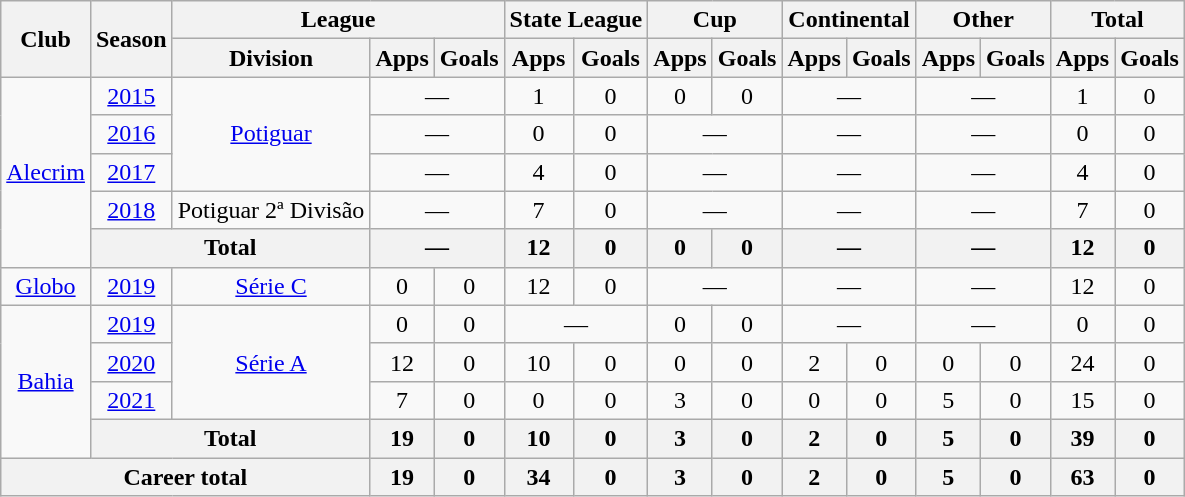<table class="wikitable" style="text-align: center;">
<tr>
<th rowspan="2">Club</th>
<th rowspan="2">Season</th>
<th colspan="3">League</th>
<th colspan="2">State League</th>
<th colspan="2">Cup</th>
<th colspan="2">Continental</th>
<th colspan="2">Other</th>
<th colspan="2">Total</th>
</tr>
<tr>
<th>Division</th>
<th>Apps</th>
<th>Goals</th>
<th>Apps</th>
<th>Goals</th>
<th>Apps</th>
<th>Goals</th>
<th>Apps</th>
<th>Goals</th>
<th>Apps</th>
<th>Goals</th>
<th>Apps</th>
<th>Goals</th>
</tr>
<tr>
<td rowspan="5" valign="center"><a href='#'>Alecrim</a></td>
<td><a href='#'>2015</a></td>
<td rowspan="3"><a href='#'>Potiguar</a></td>
<td colspan="2">—</td>
<td>1</td>
<td>0</td>
<td>0</td>
<td>0</td>
<td colspan="2">—</td>
<td colspan="2">—</td>
<td>1</td>
<td>0</td>
</tr>
<tr>
<td><a href='#'>2016</a></td>
<td colspan="2">—</td>
<td>0</td>
<td>0</td>
<td colspan="2">—</td>
<td colspan="2">—</td>
<td colspan="2">—</td>
<td>0</td>
<td>0</td>
</tr>
<tr>
<td><a href='#'>2017</a></td>
<td colspan="2">—</td>
<td>4</td>
<td>0</td>
<td colspan="2">—</td>
<td colspan="2">—</td>
<td colspan="2">—</td>
<td>4</td>
<td>0</td>
</tr>
<tr>
<td><a href='#'>2018</a></td>
<td>Potiguar 2ª Divisão</td>
<td colspan="2">—</td>
<td>7</td>
<td>0</td>
<td colspan="2">—</td>
<td colspan="2">—</td>
<td colspan="2">—</td>
<td>7</td>
<td>0</td>
</tr>
<tr>
<th colspan="2">Total</th>
<th colspan="2">—</th>
<th>12</th>
<th>0</th>
<th>0</th>
<th>0</th>
<th colspan="2">—</th>
<th colspan="2">—</th>
<th>12</th>
<th>0</th>
</tr>
<tr>
<td valign="center"><a href='#'>Globo</a></td>
<td><a href='#'>2019</a></td>
<td><a href='#'>Série C</a></td>
<td>0</td>
<td>0</td>
<td>12</td>
<td>0</td>
<td colspan="2">—</td>
<td colspan="2">—</td>
<td colspan="2">—</td>
<td>12</td>
<td>0</td>
</tr>
<tr>
<td rowspan="4" valign="center"><a href='#'>Bahia</a></td>
<td><a href='#'>2019</a></td>
<td rowspan="3"><a href='#'>Série A</a></td>
<td>0</td>
<td>0</td>
<td colspan="2">—</td>
<td>0</td>
<td>0</td>
<td colspan="2">—</td>
<td colspan="2">—</td>
<td>0</td>
<td>0</td>
</tr>
<tr>
<td><a href='#'>2020</a></td>
<td>12</td>
<td>0</td>
<td>10</td>
<td>0</td>
<td>0</td>
<td>0</td>
<td>2</td>
<td>0</td>
<td>0</td>
<td>0</td>
<td>24</td>
<td>0</td>
</tr>
<tr>
<td><a href='#'>2021</a></td>
<td>7</td>
<td>0</td>
<td>0</td>
<td>0</td>
<td>3</td>
<td>0</td>
<td>0</td>
<td>0</td>
<td>5</td>
<td>0</td>
<td>15</td>
<td>0</td>
</tr>
<tr>
<th colspan="2">Total</th>
<th>19</th>
<th>0</th>
<th>10</th>
<th>0</th>
<th>3</th>
<th>0</th>
<th>2</th>
<th>0</th>
<th>5</th>
<th>0</th>
<th>39</th>
<th>0</th>
</tr>
<tr>
<th colspan="3"><strong>Career total</strong></th>
<th>19</th>
<th>0</th>
<th>34</th>
<th>0</th>
<th>3</th>
<th>0</th>
<th>2</th>
<th>0</th>
<th>5</th>
<th>0</th>
<th>63</th>
<th>0</th>
</tr>
</table>
